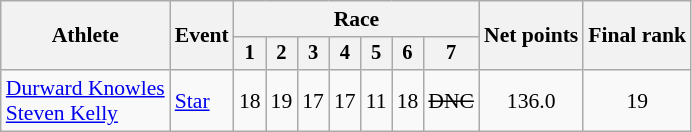<table class="wikitable" style="font-size:90%">
<tr>
<th rowspan="2">Athlete</th>
<th rowspan="2">Event</th>
<th colspan=7>Race</th>
<th rowspan=2>Net points</th>
<th rowspan=2>Final rank</th>
</tr>
<tr style="font-size:95%">
<th>1</th>
<th>2</th>
<th>3</th>
<th>4</th>
<th>5</th>
<th>6</th>
<th>7</th>
</tr>
<tr align=center>
<td align=left><a href='#'>Durward Knowles</a><br><a href='#'>Steven Kelly</a></td>
<td align=left><a href='#'>Star</a></td>
<td>18</td>
<td>19</td>
<td>17</td>
<td>17</td>
<td>11</td>
<td>18</td>
<td><s>DNC</s></td>
<td>136.0</td>
<td>19</td>
</tr>
</table>
